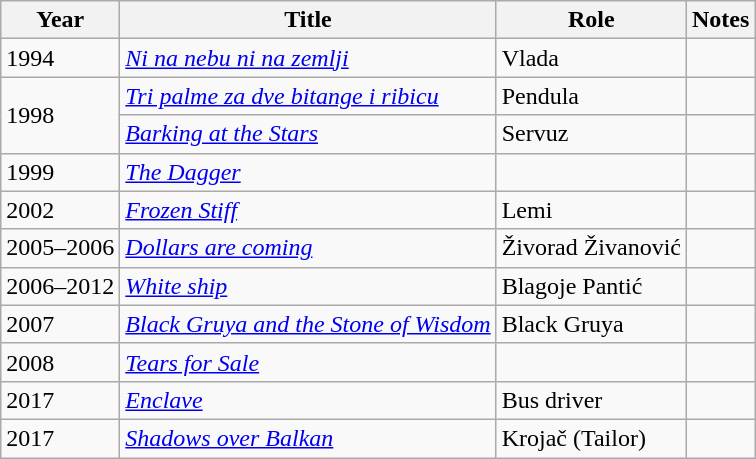<table class="wikitable sortable">
<tr>
<th>Year</th>
<th>Title</th>
<th>Role</th>
<th class="unsortable">Notes</th>
</tr>
<tr>
<td>1994</td>
<td><em><a href='#'>Ni na nebu ni na zemlji</a></em></td>
<td>Vlada</td>
<td></td>
</tr>
<tr>
<td rowspan=2>1998</td>
<td><em><a href='#'>Tri palme za dve bitange i ribicu</a></em></td>
<td>Pendula</td>
<td></td>
</tr>
<tr>
<td><em><a href='#'>Barking at the Stars</a></em></td>
<td>Servuz</td>
<td></td>
</tr>
<tr>
<td>1999</td>
<td><em><a href='#'>The Dagger</a></em></td>
<td></td>
<td></td>
</tr>
<tr>
<td>2002</td>
<td><em><a href='#'>Frozen Stiff</a></em></td>
<td>Lemi</td>
<td></td>
</tr>
<tr>
<td>2005–2006</td>
<td><em><a href='#'>Dollars are coming</a></em></td>
<td>Živorad Živanović</td>
<td></td>
</tr>
<tr>
<td>2006–2012</td>
<td><em><a href='#'>White ship</a></em></td>
<td>Blagoje Pantić</td>
<td></td>
</tr>
<tr>
<td>2007</td>
<td><em><a href='#'>Black Gruya and the Stone of Wisdom</a></em></td>
<td>Black Gruya</td>
<td></td>
</tr>
<tr>
<td>2008</td>
<td><em><a href='#'>Tears for Sale</a></em></td>
<td></td>
<td></td>
</tr>
<tr>
<td>2017</td>
<td><em><a href='#'>Enclave</a></em></td>
<td>Bus driver</td>
<td></td>
</tr>
<tr>
<td>2017</td>
<td><em><a href='#'>Shadows over Balkan</a></em></td>
<td>Krojač (Tailor)</td>
<td></td>
</tr>
</table>
